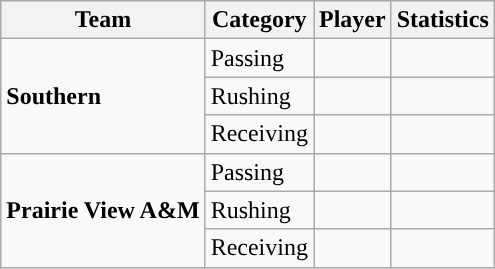<table class="wikitable" style="float: right;">
<tr>
<th>Team</th>
<th>Category</th>
<th>Player</th>
<th>Statistics</th>
</tr>
<tr>
<td rowspan=3><strong>Southern</strong></td>
<td>Passing</td>
<td></td>
<td></td>
</tr>
<tr>
<td>Rushing</td>
<td></td>
<td></td>
</tr>
<tr>
<td>Receiving</td>
<td></td>
<td></td>
</tr>
<tr>
<td rowspan=3><strong>Prairie View A&M</strong></td>
<td>Passing</td>
<td></td>
<td></td>
</tr>
<tr>
<td>Rushing</td>
<td></td>
<td></td>
</tr>
<tr>
<td>Receiving</td>
<td></td>
<td></td>
</tr>
</table>
